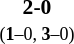<table style="width:100%;" cellspacing="1">
<tr>
<th width=25%></th>
<th width=10%></th>
<th width=25%></th>
</tr>
<tr style=font-size:90%>
<td align=right><strong></strong></td>
<td align=center><strong> 2-0 </strong><br><small>(<strong>1</strong>–0, <strong>3</strong>–0)</small></td>
<td></td>
</tr>
</table>
